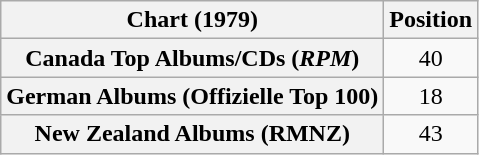<table class="wikitable sortable plainrowheaders" style="text-align:center;">
<tr>
<th scope="col">Chart (1979)</th>
<th scope="col">Position</th>
</tr>
<tr>
<th scope="row">Canada Top Albums/CDs (<em>RPM</em>)</th>
<td>40</td>
</tr>
<tr>
<th scope="row">German Albums (Offizielle Top 100)</th>
<td>18</td>
</tr>
<tr>
<th scope="row">New Zealand Albums (RMNZ)</th>
<td>43</td>
</tr>
</table>
